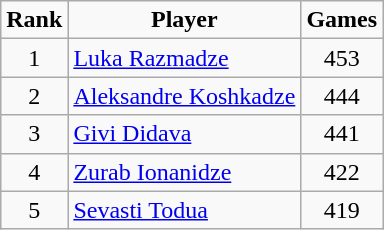<table class="wikitable" style="text-align:center;">
<tr>
<td align="center"><strong>Rank</strong></td>
<td align="center"><strong>Player</strong></td>
<td align="center"><strong>Games</strong></td>
</tr>
<tr>
<td>1</td>
<td style="text-align:left;"><a href='#'>Luka Razmadze</a></td>
<td align="center">453</td>
</tr>
<tr>
<td>2</td>
<td style="text-align:left;"><a href='#'>Aleksandre Koshkadze</a></td>
<td align="center">444</td>
</tr>
<tr>
<td>3</td>
<td style="text-align:left;"><a href='#'>Givi Didava</a></td>
<td align="center">441</td>
</tr>
<tr>
<td>4</td>
<td style="text-align:left;"><a href='#'>Zurab Ionanidze</a></td>
<td align="center">422</td>
</tr>
<tr>
<td>5</td>
<td style="text-align:left;"><a href='#'>Sevasti Todua</a></td>
<td align="center">419</td>
</tr>
</table>
